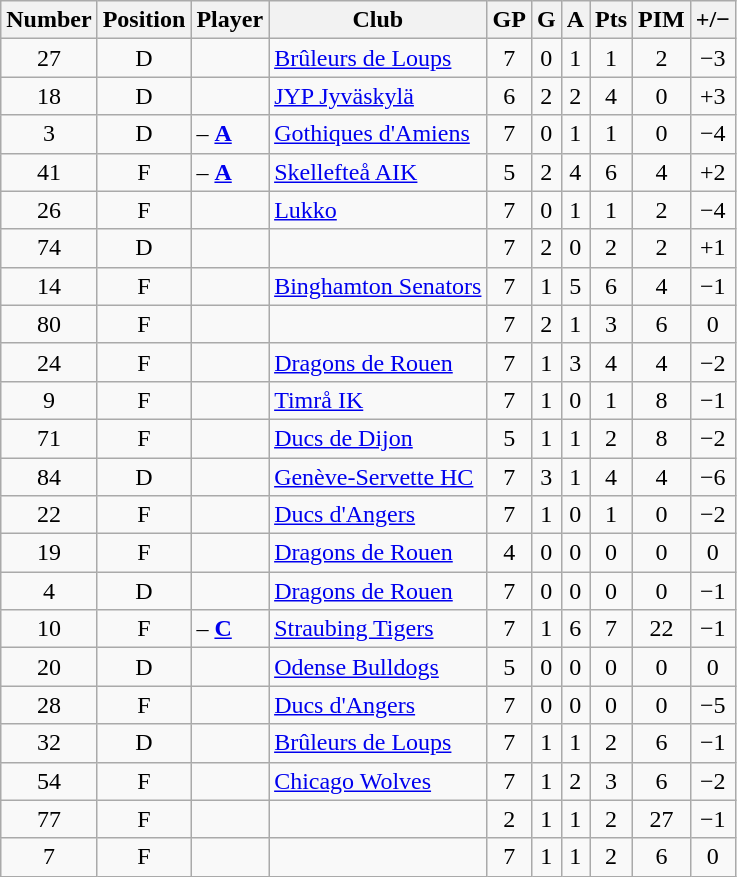<table class="wikitable sortable" style="text-align: center;">
<tr>
<th scope="col">Number</th>
<th scope="col">Position</th>
<th scope="col">Player</th>
<th scope="col">Club</th>
<th scope="col">GP</th>
<th scope="col">G</th>
<th scope="col">A</th>
<th scope="col">Pts</th>
<th scope="col">PIM</th>
<th scope="col">+/−</th>
</tr>
<tr>
<td>27</td>
<td>D</td>
<td scope="row" align=left></td>
<td align=left><a href='#'>Brûleurs de Loups</a></td>
<td>7</td>
<td>0</td>
<td>1</td>
<td>1</td>
<td>2</td>
<td>−3</td>
</tr>
<tr>
<td>18</td>
<td>D</td>
<td scope="row" align=left></td>
<td align=left><a href='#'>JYP Jyväskylä</a></td>
<td>6</td>
<td>2</td>
<td>2</td>
<td>4</td>
<td>0</td>
<td>+3</td>
</tr>
<tr>
<td>3</td>
<td>D</td>
<td scope="row" align=left> – <strong><a href='#'>A</a></strong></td>
<td align=left><a href='#'>Gothiques d'Amiens</a></td>
<td>7</td>
<td>0</td>
<td>1</td>
<td>1</td>
<td>0</td>
<td>−4</td>
</tr>
<tr>
<td>41</td>
<td>F</td>
<td scope="row" align=left> – <strong><a href='#'>A</a></strong></td>
<td align=left><a href='#'>Skellefteå AIK</a></td>
<td>5</td>
<td>2</td>
<td>4</td>
<td>6</td>
<td>4</td>
<td>+2</td>
</tr>
<tr>
<td>26</td>
<td>F</td>
<td scope="row" align=left></td>
<td align=left><a href='#'>Lukko</a></td>
<td>7</td>
<td>0</td>
<td>1</td>
<td>1</td>
<td>2</td>
<td>−4</td>
</tr>
<tr>
<td>74</td>
<td>D</td>
<td scope="row" align=left></td>
<td align=left></td>
<td>7</td>
<td>2</td>
<td>0</td>
<td>2</td>
<td>2</td>
<td>+1</td>
</tr>
<tr>
<td>14</td>
<td>F</td>
<td scope="row" align=left></td>
<td align=left><a href='#'>Binghamton Senators</a></td>
<td>7</td>
<td>1</td>
<td>5</td>
<td>6</td>
<td>4</td>
<td>−1</td>
</tr>
<tr>
<td>80</td>
<td>F</td>
<td scope="row" align=left></td>
<td align=left></td>
<td>7</td>
<td>2</td>
<td>1</td>
<td>3</td>
<td>6</td>
<td>0</td>
</tr>
<tr>
<td>24</td>
<td>F</td>
<td scope="row" align=left></td>
<td align=left><a href='#'>Dragons de Rouen</a></td>
<td>7</td>
<td>1</td>
<td>3</td>
<td>4</td>
<td>4</td>
<td>−2</td>
</tr>
<tr>
<td>9</td>
<td>F</td>
<td scope="row" align=left></td>
<td align=left><a href='#'>Timrå IK</a></td>
<td>7</td>
<td>1</td>
<td>0</td>
<td>1</td>
<td>8</td>
<td>−1</td>
</tr>
<tr>
<td>71</td>
<td>F</td>
<td scope="row" align=left></td>
<td align=left><a href='#'>Ducs de Dijon</a></td>
<td>5</td>
<td>1</td>
<td>1</td>
<td>2</td>
<td>8</td>
<td>−2</td>
</tr>
<tr>
<td>84</td>
<td>D</td>
<td scope="row" align=left></td>
<td align=left><a href='#'>Genève-Servette HC</a></td>
<td>7</td>
<td>3</td>
<td>1</td>
<td>4</td>
<td>4</td>
<td>−6</td>
</tr>
<tr>
<td>22</td>
<td>F</td>
<td scope="row" align=left></td>
<td align=left><a href='#'>Ducs d'Angers</a></td>
<td>7</td>
<td>1</td>
<td>0</td>
<td>1</td>
<td>0</td>
<td>−2</td>
</tr>
<tr>
<td>19</td>
<td>F</td>
<td scope="row" align=left></td>
<td align=left><a href='#'>Dragons de Rouen</a></td>
<td>4</td>
<td>0</td>
<td>0</td>
<td>0</td>
<td>0</td>
<td>0</td>
</tr>
<tr>
<td>4</td>
<td>D</td>
<td scope="row" align=left></td>
<td align=left><a href='#'>Dragons de Rouen</a></td>
<td>7</td>
<td>0</td>
<td>0</td>
<td>0</td>
<td>0</td>
<td>−1</td>
</tr>
<tr>
<td>10</td>
<td>F</td>
<td scope="row" align=left> – <strong><a href='#'>C</a></strong></td>
<td align=left><a href='#'>Straubing Tigers</a></td>
<td>7</td>
<td>1</td>
<td>6</td>
<td>7</td>
<td>22</td>
<td>−1</td>
</tr>
<tr>
<td>20</td>
<td>D</td>
<td scope="row" align=left></td>
<td align=left><a href='#'>Odense Bulldogs</a></td>
<td>5</td>
<td>0</td>
<td>0</td>
<td>0</td>
<td>0</td>
<td>0</td>
</tr>
<tr>
<td>28</td>
<td>F</td>
<td scope="row" align=left></td>
<td align=left><a href='#'>Ducs d'Angers</a></td>
<td>7</td>
<td>0</td>
<td>0</td>
<td>0</td>
<td>0</td>
<td>−5</td>
</tr>
<tr>
<td>32</td>
<td>D</td>
<td scope="row" align=left></td>
<td align=left><a href='#'>Brûleurs de Loups</a></td>
<td>7</td>
<td>1</td>
<td>1</td>
<td>2</td>
<td>6</td>
<td>−1</td>
</tr>
<tr>
<td>54</td>
<td>F</td>
<td scope="row" align=left></td>
<td align=left><a href='#'>Chicago Wolves</a></td>
<td>7</td>
<td>1</td>
<td>2</td>
<td>3</td>
<td>6</td>
<td>−2</td>
</tr>
<tr>
<td>77</td>
<td>F</td>
<td scope="row" align=left></td>
<td align=left></td>
<td>2</td>
<td>1</td>
<td>1</td>
<td>2</td>
<td>27</td>
<td>−1</td>
</tr>
<tr>
<td>7</td>
<td>F</td>
<td scope="row" align=left></td>
<td align=left></td>
<td>7</td>
<td>1</td>
<td>1</td>
<td>2</td>
<td>6</td>
<td>0</td>
</tr>
</table>
